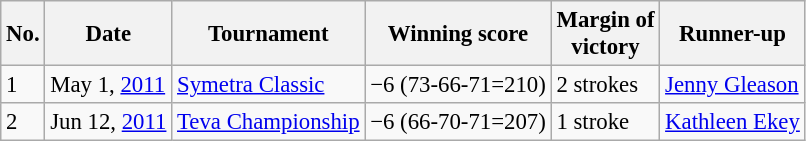<table class="wikitable" style="font-size:95%;">
<tr>
<th>No.</th>
<th>Date</th>
<th>Tournament</th>
<th>Winning score</th>
<th>Margin of<br>victory</th>
<th>Runner-up</th>
</tr>
<tr>
<td>1</td>
<td>May 1, <a href='#'>2011</a></td>
<td><a href='#'>Symetra Classic</a></td>
<td>−6 (73-66-71=210)</td>
<td>2 strokes</td>
<td> <a href='#'>Jenny Gleason</a></td>
</tr>
<tr>
<td>2</td>
<td>Jun 12, <a href='#'>2011</a></td>
<td><a href='#'>Teva Championship</a></td>
<td>−6 (66-70-71=207)</td>
<td>1 stroke</td>
<td> <a href='#'>Kathleen Ekey</a></td>
</tr>
</table>
